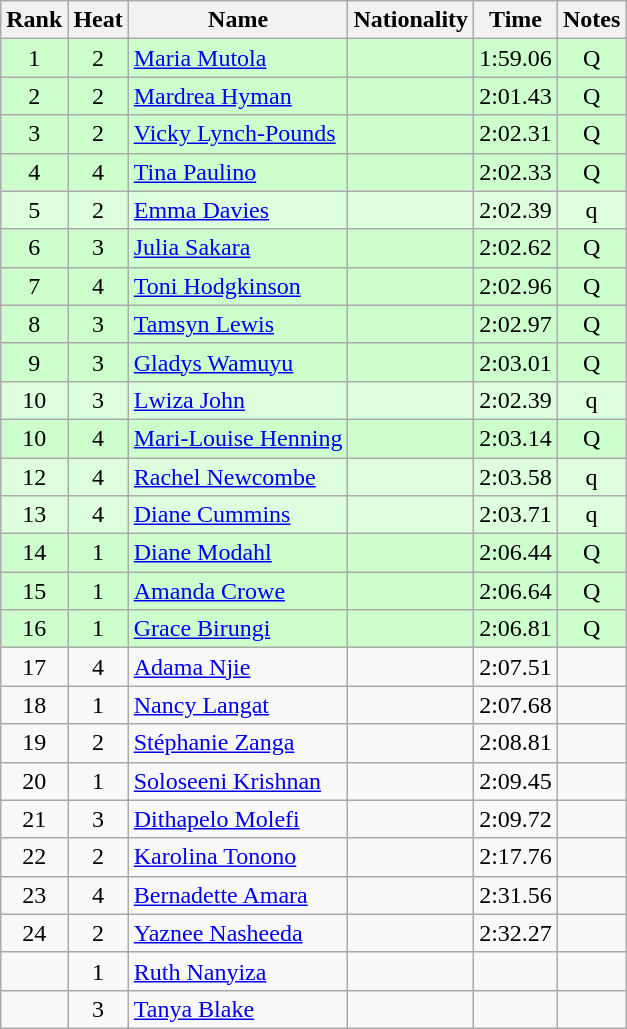<table class="wikitable sortable" style="text-align:center">
<tr>
<th>Rank</th>
<th>Heat</th>
<th>Name</th>
<th>Nationality</th>
<th>Time</th>
<th>Notes</th>
</tr>
<tr bgcolor=ccffcc>
<td>1</td>
<td>2</td>
<td align=left><a href='#'>Maria Mutola</a></td>
<td align=left></td>
<td>1:59.06</td>
<td>Q</td>
</tr>
<tr bgcolor=ccffcc>
<td>2</td>
<td>2</td>
<td align=left><a href='#'>Mardrea Hyman</a></td>
<td align=left></td>
<td>2:01.43</td>
<td>Q</td>
</tr>
<tr bgcolor=ccffcc>
<td>3</td>
<td>2</td>
<td align=left><a href='#'>Vicky Lynch-Pounds</a></td>
<td align=left></td>
<td>2:02.31</td>
<td>Q</td>
</tr>
<tr bgcolor=ccffcc>
<td>4</td>
<td>4</td>
<td align=left><a href='#'>Tina Paulino</a></td>
<td align=left></td>
<td>2:02.33</td>
<td>Q</td>
</tr>
<tr bgcolor=ddffdd>
<td>5</td>
<td>2</td>
<td align=left><a href='#'>Emma Davies</a></td>
<td align=left></td>
<td>2:02.39</td>
<td>q</td>
</tr>
<tr bgcolor=ccffcc>
<td>6</td>
<td>3</td>
<td align=left><a href='#'>Julia Sakara</a></td>
<td align=left></td>
<td>2:02.62</td>
<td>Q</td>
</tr>
<tr bgcolor=ccffcc>
<td>7</td>
<td>4</td>
<td align=left><a href='#'>Toni Hodgkinson</a></td>
<td align=left></td>
<td>2:02.96</td>
<td>Q</td>
</tr>
<tr bgcolor=ccffcc>
<td>8</td>
<td>3</td>
<td align=left><a href='#'>Tamsyn Lewis</a></td>
<td align=left></td>
<td>2:02.97</td>
<td>Q</td>
</tr>
<tr bgcolor=ccffcc>
<td>9</td>
<td>3</td>
<td align=left><a href='#'>Gladys Wamuyu</a></td>
<td align=left></td>
<td>2:03.01</td>
<td>Q</td>
</tr>
<tr bgcolor=ddffdd>
<td>10</td>
<td>3</td>
<td align=left><a href='#'>Lwiza John</a></td>
<td align=left></td>
<td>2:02.39</td>
<td>q</td>
</tr>
<tr bgcolor=ccffcc>
<td>10</td>
<td>4</td>
<td align=left><a href='#'>Mari-Louise Henning</a></td>
<td align=left></td>
<td>2:03.14</td>
<td>Q</td>
</tr>
<tr bgcolor=ddffdd>
<td>12</td>
<td>4</td>
<td align=left><a href='#'>Rachel Newcombe</a></td>
<td align=left></td>
<td>2:03.58</td>
<td>q</td>
</tr>
<tr bgcolor=ddffdd>
<td>13</td>
<td>4</td>
<td align=left><a href='#'>Diane Cummins</a></td>
<td align=left></td>
<td>2:03.71</td>
<td>q</td>
</tr>
<tr bgcolor=ccffcc>
<td>14</td>
<td>1</td>
<td align=left><a href='#'>Diane Modahl</a></td>
<td align=left></td>
<td>2:06.44</td>
<td>Q</td>
</tr>
<tr bgcolor=ccffcc>
<td>15</td>
<td>1</td>
<td align=left><a href='#'>Amanda Crowe</a></td>
<td align=left></td>
<td>2:06.64</td>
<td>Q</td>
</tr>
<tr bgcolor=ccffcc>
<td>16</td>
<td>1</td>
<td align=left><a href='#'>Grace Birungi</a></td>
<td align=left></td>
<td>2:06.81</td>
<td>Q</td>
</tr>
<tr>
<td>17</td>
<td>4</td>
<td align=left><a href='#'>Adama Njie</a></td>
<td align=left></td>
<td>2:07.51</td>
<td></td>
</tr>
<tr>
<td>18</td>
<td>1</td>
<td align=left><a href='#'>Nancy Langat</a></td>
<td align=left></td>
<td>2:07.68</td>
<td></td>
</tr>
<tr>
<td>19</td>
<td>2</td>
<td align=left><a href='#'>Stéphanie Zanga</a></td>
<td align=left></td>
<td>2:08.81</td>
<td></td>
</tr>
<tr>
<td>20</td>
<td>1</td>
<td align=left><a href='#'>Soloseeni Krishnan</a></td>
<td align=left></td>
<td>2:09.45</td>
<td></td>
</tr>
<tr>
<td>21</td>
<td>3</td>
<td align=left><a href='#'>Dithapelo Molefi</a></td>
<td align=left></td>
<td>2:09.72</td>
<td></td>
</tr>
<tr>
<td>22</td>
<td>2</td>
<td align=left><a href='#'>Karolina Tonono</a></td>
<td align=left></td>
<td>2:17.76</td>
<td></td>
</tr>
<tr>
<td>23</td>
<td>4</td>
<td align=left><a href='#'>Bernadette Amara</a></td>
<td align=left></td>
<td>2:31.56</td>
<td></td>
</tr>
<tr>
<td>24</td>
<td>2</td>
<td align=left><a href='#'>Yaznee Nasheeda</a></td>
<td align=left></td>
<td>2:32.27</td>
<td></td>
</tr>
<tr>
<td></td>
<td>1</td>
<td align=left><a href='#'>Ruth Nanyiza</a></td>
<td align=left></td>
<td></td>
<td></td>
</tr>
<tr>
<td></td>
<td>3</td>
<td align=left><a href='#'>Tanya Blake</a></td>
<td align=left></td>
<td></td>
<td></td>
</tr>
</table>
